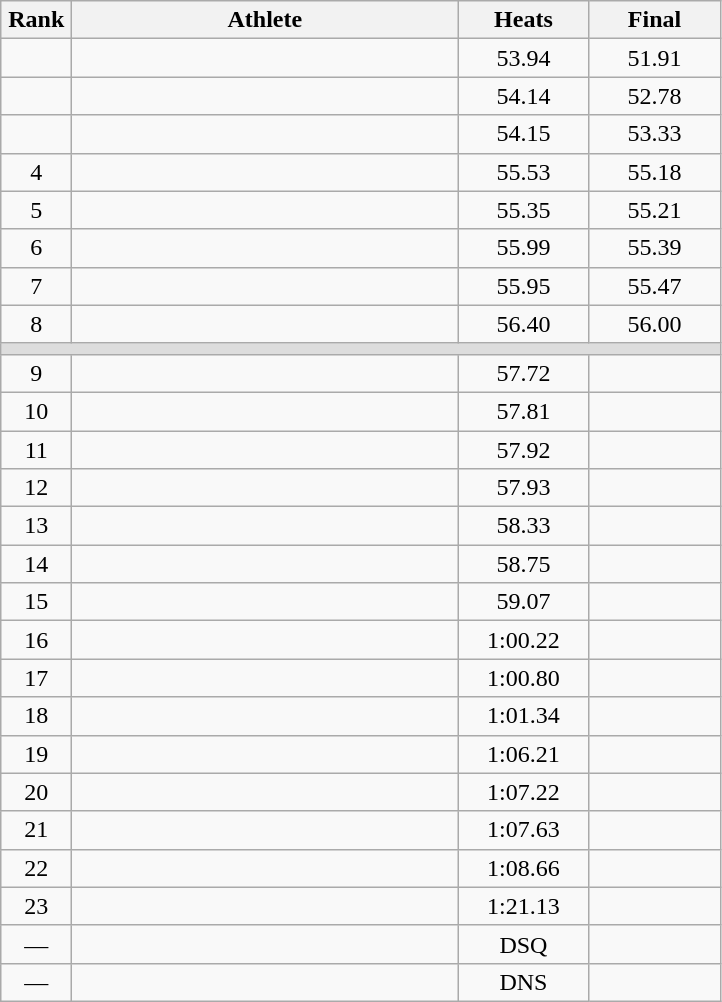<table class=wikitable style="text-align:center">
<tr>
<th width=40>Rank</th>
<th width=250>Athlete</th>
<th width=80>Heats</th>
<th width=80>Final</th>
</tr>
<tr>
<td></td>
<td align=left></td>
<td>53.94</td>
<td>51.91</td>
</tr>
<tr>
<td></td>
<td align=left></td>
<td>54.14</td>
<td>52.78</td>
</tr>
<tr>
<td></td>
<td align=left></td>
<td>54.15</td>
<td>53.33</td>
</tr>
<tr>
<td>4</td>
<td align=left></td>
<td>55.53</td>
<td>55.18</td>
</tr>
<tr>
<td>5</td>
<td align=left></td>
<td>55.35</td>
<td>55.21</td>
</tr>
<tr>
<td>6</td>
<td align=left></td>
<td>55.99</td>
<td>55.39</td>
</tr>
<tr>
<td>7</td>
<td align=left></td>
<td>55.95</td>
<td>55.47</td>
</tr>
<tr>
<td>8</td>
<td align=left></td>
<td>56.40</td>
<td>56.00</td>
</tr>
<tr bgcolor=#DDDDDD>
<td colspan=4></td>
</tr>
<tr>
<td>9</td>
<td align=left></td>
<td>57.72</td>
<td></td>
</tr>
<tr>
<td>10</td>
<td align=left></td>
<td>57.81</td>
<td></td>
</tr>
<tr>
<td>11</td>
<td align=left></td>
<td>57.92</td>
<td></td>
</tr>
<tr>
<td>12</td>
<td align=left></td>
<td>57.93</td>
<td></td>
</tr>
<tr>
<td>13</td>
<td align=left></td>
<td>58.33</td>
<td></td>
</tr>
<tr>
<td>14</td>
<td align=left></td>
<td>58.75</td>
<td></td>
</tr>
<tr>
<td>15</td>
<td align=left></td>
<td>59.07</td>
<td></td>
</tr>
<tr>
<td>16</td>
<td align=left></td>
<td>1:00.22</td>
<td></td>
</tr>
<tr>
<td>17</td>
<td align=left></td>
<td>1:00.80</td>
<td></td>
</tr>
<tr>
<td>18</td>
<td align=left></td>
<td>1:01.34</td>
<td></td>
</tr>
<tr>
<td>19</td>
<td align=left></td>
<td>1:06.21</td>
<td></td>
</tr>
<tr>
<td>20</td>
<td align=left></td>
<td>1:07.22</td>
<td></td>
</tr>
<tr>
<td>21</td>
<td align=left></td>
<td>1:07.63</td>
<td></td>
</tr>
<tr>
<td>22</td>
<td align=left></td>
<td>1:08.66</td>
<td></td>
</tr>
<tr>
<td>23</td>
<td align=left></td>
<td>1:21.13</td>
<td></td>
</tr>
<tr>
<td>—</td>
<td align=left></td>
<td>DSQ</td>
<td></td>
</tr>
<tr>
<td>—</td>
<td align=left></td>
<td>DNS</td>
<td></td>
</tr>
</table>
